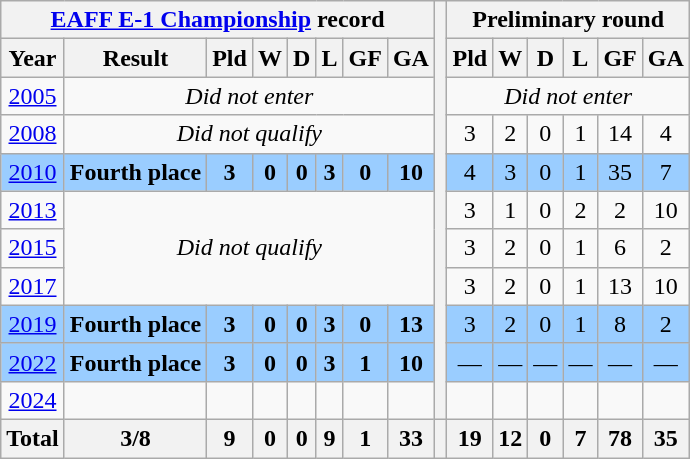<table class="wikitable" style="text-align: center;">
<tr>
<th colspan=8><a href='#'>EAFF E-1 Championship</a> record</th>
<th style="width:1px;;" rowspan="11"></th>
<th colspan=6>Preliminary round</th>
</tr>
<tr>
<th>Year</th>
<th>Result</th>
<th>Pld</th>
<th>W</th>
<th>D</th>
<th>L</th>
<th>GF</th>
<th>GA</th>
<th>Pld</th>
<th>W</th>
<th>D</th>
<th>L</th>
<th>GF</th>
<th>GA</th>
</tr>
<tr>
<td> <a href='#'>2005</a></td>
<td colspan=7><em>Did not enter</em></td>
<td colspan=6><em>Did not enter</em></td>
</tr>
<tr>
<td> <a href='#'>2008</a></td>
<td colspan=7><em>Did not qualify</em></td>
<td>3</td>
<td>2</td>
<td>0</td>
<td>1</td>
<td>14</td>
<td>4</td>
</tr>
<tr style="background:#9acdff;">
<td> <a href='#'>2010</a></td>
<td><strong>Fourth place</strong></td>
<td><strong>3</strong></td>
<td><strong>0</strong></td>
<td><strong>0</strong></td>
<td><strong>3</strong></td>
<td><strong>0</strong></td>
<td><strong>10</strong></td>
<td>4</td>
<td>3</td>
<td>0</td>
<td>1</td>
<td>35</td>
<td>7</td>
</tr>
<tr>
<td> <a href='#'>2013</a></td>
<td colspan=7 rowspan=3><em>Did not qualify</em></td>
<td>3</td>
<td>1</td>
<td>0</td>
<td>2</td>
<td>2</td>
<td>10</td>
</tr>
<tr>
<td> <a href='#'>2015</a></td>
<td>3</td>
<td>2</td>
<td>0</td>
<td>1</td>
<td>6</td>
<td>2</td>
</tr>
<tr>
<td> <a href='#'>2017</a></td>
<td>3</td>
<td>2</td>
<td>0</td>
<td>1</td>
<td>13</td>
<td>10</td>
</tr>
<tr style="background:#9acdff;">
<td> <a href='#'>2019</a></td>
<td><strong>Fourth place</strong></td>
<td><strong>3</strong></td>
<td><strong>0</strong></td>
<td><strong>0</strong></td>
<td><strong>3</strong></td>
<td><strong>0</strong></td>
<td><strong>13</strong></td>
<td>3</td>
<td>2</td>
<td>0</td>
<td>1</td>
<td>8</td>
<td>2</td>
</tr>
<tr style="background:#9acdff;">
<td> <a href='#'>2022</a></td>
<td><strong>Fourth place</strong></td>
<td><strong>3</strong></td>
<td><strong>0</strong></td>
<td><strong>0</strong></td>
<td><strong>3</strong></td>
<td><strong>1</strong></td>
<td><strong>10</strong></td>
<td>—</td>
<td>—</td>
<td>—</td>
<td>—</td>
<td>—</td>
<td>—</td>
</tr>
<tr>
<td> <a href='#'>2024</a></td>
<td></td>
<td></td>
<td></td>
<td></td>
<td></td>
<td></td>
<td></td>
<td></td>
<td></td>
<td></td>
<td></td>
<td></td>
<td></td>
</tr>
<tr>
<th>Total</th>
<th>3/8</th>
<th>9</th>
<th>0</th>
<th>0</th>
<th>9</th>
<th>1</th>
<th>33</th>
<th></th>
<th>19</th>
<th>12</th>
<th>0</th>
<th>7</th>
<th>78</th>
<th>35</th>
</tr>
</table>
